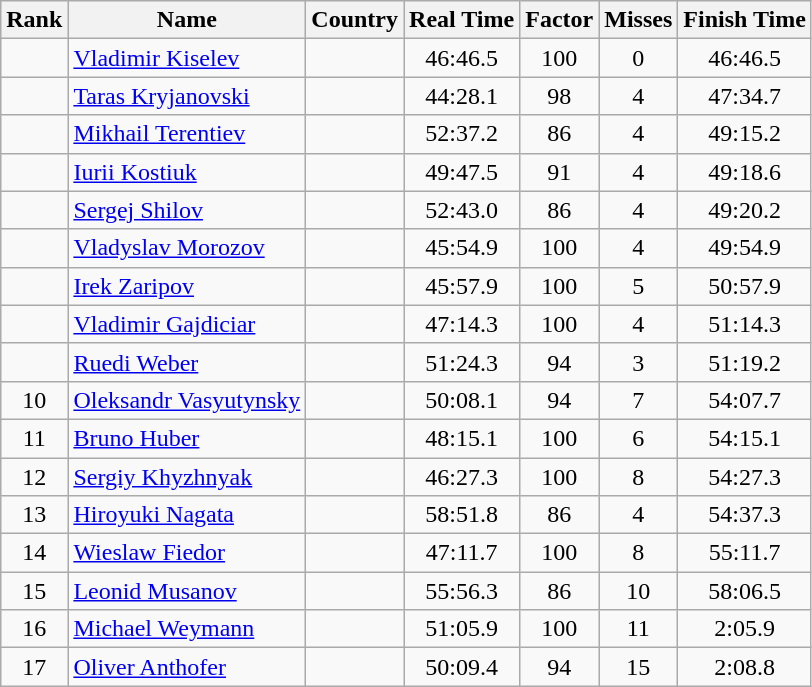<table class="wikitable sortable" style="text-align:center">
<tr>
<th>Rank</th>
<th>Name</th>
<th>Country</th>
<th>Real Time</th>
<th>Factor</th>
<th>Misses</th>
<th>Finish Time</th>
</tr>
<tr>
<td></td>
<td align=left><a href='#'>Vladimir Kiselev</a></td>
<td align=left></td>
<td>46:46.5</td>
<td>100</td>
<td>0</td>
<td>46:46.5</td>
</tr>
<tr>
<td></td>
<td align=left><a href='#'>Taras Kryjanovski</a></td>
<td align=left></td>
<td>44:28.1</td>
<td>98</td>
<td>4</td>
<td>47:34.7</td>
</tr>
<tr>
<td></td>
<td align=left><a href='#'>Mikhail Terentiev</a></td>
<td align=left></td>
<td>52:37.2</td>
<td>86</td>
<td>4</td>
<td>49:15.2</td>
</tr>
<tr>
<td></td>
<td align=left><a href='#'>Iurii Kostiuk</a></td>
<td align=left></td>
<td>49:47.5</td>
<td>91</td>
<td>4</td>
<td>49:18.6</td>
</tr>
<tr>
<td></td>
<td align=left><a href='#'>Sergej Shilov</a></td>
<td align=left></td>
<td>52:43.0</td>
<td>86</td>
<td>4</td>
<td>49:20.2</td>
</tr>
<tr>
<td></td>
<td align=left><a href='#'>Vladyslav Morozov</a></td>
<td align=left></td>
<td>45:54.9</td>
<td>100</td>
<td>4</td>
<td>49:54.9</td>
</tr>
<tr>
<td></td>
<td align=left><a href='#'>Irek Zaripov</a></td>
<td align=left></td>
<td>45:57.9</td>
<td>100</td>
<td>5</td>
<td>50:57.9</td>
</tr>
<tr>
<td></td>
<td align=left><a href='#'>Vladimir Gajdiciar</a></td>
<td align=left></td>
<td>47:14.3</td>
<td>100</td>
<td>4</td>
<td>51:14.3</td>
</tr>
<tr>
<td></td>
<td align=left><a href='#'>Ruedi Weber</a></td>
<td align=left></td>
<td>51:24.3</td>
<td>94</td>
<td>3</td>
<td>51:19.2</td>
</tr>
<tr>
<td>10</td>
<td align=left><a href='#'>Oleksandr Vasyutynsky</a></td>
<td align=left></td>
<td>50:08.1</td>
<td>94</td>
<td>7</td>
<td>54:07.7</td>
</tr>
<tr>
<td>11</td>
<td align=left><a href='#'>Bruno Huber</a></td>
<td align=left></td>
<td>48:15.1</td>
<td>100</td>
<td>6</td>
<td>54:15.1</td>
</tr>
<tr>
<td>12</td>
<td align=left><a href='#'>Sergiy Khyzhnyak</a></td>
<td align=left></td>
<td>46:27.3</td>
<td>100</td>
<td>8</td>
<td>54:27.3</td>
</tr>
<tr>
<td>13</td>
<td align=left><a href='#'>Hiroyuki Nagata</a></td>
<td align=left></td>
<td>58:51.8</td>
<td>86</td>
<td>4</td>
<td>54:37.3</td>
</tr>
<tr>
<td>14</td>
<td align=left><a href='#'>Wieslaw Fiedor</a></td>
<td align=left></td>
<td>47:11.7</td>
<td>100</td>
<td>8</td>
<td>55:11.7</td>
</tr>
<tr>
<td>15</td>
<td align=left><a href='#'>Leonid Musanov</a></td>
<td align=left></td>
<td>55:56.3</td>
<td>86</td>
<td>10</td>
<td>58:06.5</td>
</tr>
<tr>
<td>16</td>
<td align=left><a href='#'>Michael Weymann</a></td>
<td align=left></td>
<td>51:05.9</td>
<td>100</td>
<td>11</td>
<td>2:05.9</td>
</tr>
<tr>
<td>17</td>
<td align=left><a href='#'>Oliver Anthofer</a></td>
<td align=left></td>
<td>50:09.4</td>
<td>94</td>
<td>15</td>
<td>2:08.8</td>
</tr>
</table>
